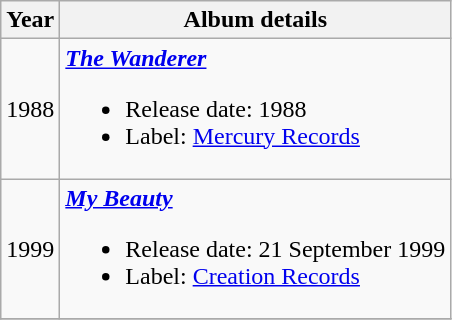<table class="wikitable" style="text-align:center;">
<tr>
<th>Year</th>
<th>Album details</th>
</tr>
<tr>
<td>1988</td>
<td align="left"><strong><em><a href='#'>The Wanderer</a></em></strong><br><ul><li>Release date: 1988</li><li>Label: <a href='#'>Mercury Records</a></li></ul></td>
</tr>
<tr>
<td>1999</td>
<td align="left"><strong><em><a href='#'>My Beauty</a></em></strong><br><ul><li>Release date: 21 September 1999</li><li>Label: <a href='#'>Creation Records</a></li></ul></td>
</tr>
<tr>
</tr>
</table>
